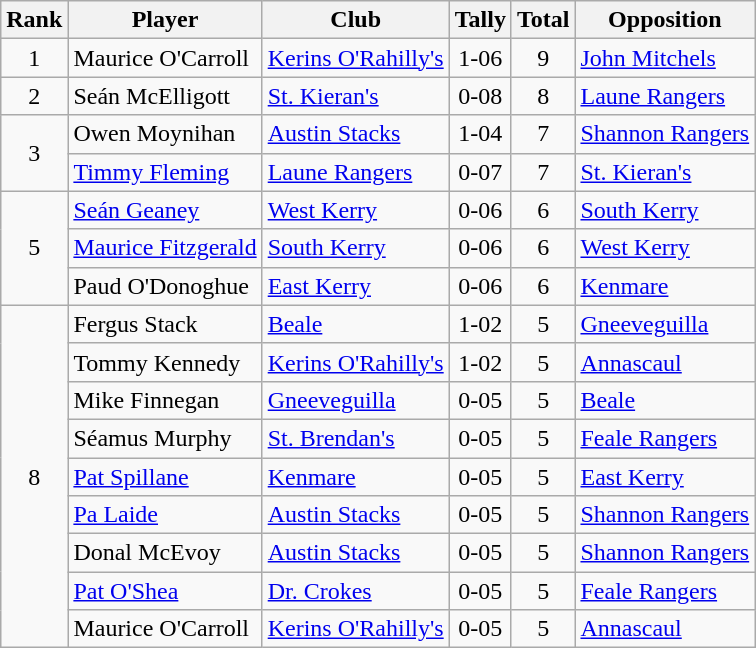<table class="wikitable">
<tr>
<th>Rank</th>
<th>Player</th>
<th>Club</th>
<th>Tally</th>
<th>Total</th>
<th>Opposition</th>
</tr>
<tr>
<td rowspan="1" style="text-align:center;">1</td>
<td>Maurice O'Carroll</td>
<td><a href='#'>Kerins O'Rahilly's</a></td>
<td align=center>1-06</td>
<td align=center>9</td>
<td><a href='#'>John Mitchels</a></td>
</tr>
<tr>
<td rowspan="1" style="text-align:center;">2</td>
<td>Seán McElligott</td>
<td><a href='#'>St. Kieran's</a></td>
<td align=center>0-08</td>
<td align=center>8</td>
<td><a href='#'>Laune Rangers</a></td>
</tr>
<tr>
<td rowspan="2" style="text-align:center;">3</td>
<td>Owen Moynihan</td>
<td><a href='#'>Austin Stacks</a></td>
<td align=center>1-04</td>
<td align=center>7</td>
<td><a href='#'>Shannon Rangers</a></td>
</tr>
<tr>
<td><a href='#'>Timmy Fleming</a></td>
<td><a href='#'>Laune Rangers</a></td>
<td align=center>0-07</td>
<td align=center>7</td>
<td><a href='#'>St. Kieran's</a></td>
</tr>
<tr>
<td rowspan="3" style="text-align:center;">5</td>
<td><a href='#'>Seán Geaney</a></td>
<td><a href='#'>West Kerry</a></td>
<td align=center>0-06</td>
<td align=center>6</td>
<td><a href='#'>South Kerry</a></td>
</tr>
<tr>
<td><a href='#'>Maurice Fitzgerald</a></td>
<td><a href='#'>South Kerry</a></td>
<td align=center>0-06</td>
<td align=center>6</td>
<td><a href='#'>West Kerry</a></td>
</tr>
<tr>
<td>Paud O'Donoghue</td>
<td><a href='#'>East Kerry</a></td>
<td align=center>0-06</td>
<td align=center>6</td>
<td><a href='#'>Kenmare</a></td>
</tr>
<tr>
<td rowspan="9" style="text-align:center;">8</td>
<td>Fergus Stack</td>
<td><a href='#'>Beale</a></td>
<td align=center>1-02</td>
<td align=center>5</td>
<td><a href='#'>Gneeveguilla</a></td>
</tr>
<tr>
<td>Tommy Kennedy</td>
<td><a href='#'>Kerins O'Rahilly's</a></td>
<td align=center>1-02</td>
<td align=center>5</td>
<td><a href='#'>Annascaul</a></td>
</tr>
<tr>
<td>Mike Finnegan</td>
<td><a href='#'>Gneeveguilla</a></td>
<td align=center>0-05</td>
<td align=center>5</td>
<td><a href='#'>Beale</a></td>
</tr>
<tr>
<td>Séamus Murphy</td>
<td><a href='#'>St. Brendan's</a></td>
<td align=center>0-05</td>
<td align=center>5</td>
<td><a href='#'>Feale Rangers</a></td>
</tr>
<tr>
<td><a href='#'>Pat Spillane</a></td>
<td><a href='#'>Kenmare</a></td>
<td align=center>0-05</td>
<td align=center>5</td>
<td><a href='#'>East Kerry</a></td>
</tr>
<tr>
<td><a href='#'>Pa Laide</a></td>
<td><a href='#'>Austin Stacks</a></td>
<td align=center>0-05</td>
<td align=center>5</td>
<td><a href='#'>Shannon Rangers</a></td>
</tr>
<tr>
<td>Donal McEvoy</td>
<td><a href='#'>Austin Stacks</a></td>
<td align=center>0-05</td>
<td align=center>5</td>
<td><a href='#'>Shannon Rangers</a></td>
</tr>
<tr>
<td><a href='#'>Pat O'Shea</a></td>
<td><a href='#'>Dr. Crokes</a></td>
<td align=center>0-05</td>
<td align=center>5</td>
<td><a href='#'>Feale Rangers</a></td>
</tr>
<tr>
<td>Maurice O'Carroll</td>
<td><a href='#'>Kerins O'Rahilly's</a></td>
<td align=center>0-05</td>
<td align=center>5</td>
<td><a href='#'>Annascaul</a></td>
</tr>
</table>
